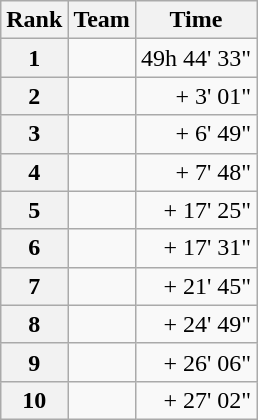<table class="wikitable" margin-bottom:0;">
<tr>
<th scope="col">Rank</th>
<th scope="col">Team</th>
<th scope="col">Time</th>
</tr>
<tr>
<th scope="row">1</th>
<td></td>
<td align="right">49h 44' 33"</td>
</tr>
<tr>
<th scope="row">2</th>
<td></td>
<td align="right">+ 3' 01"</td>
</tr>
<tr>
<th scope="row">3</th>
<td></td>
<td align="right">+ 6' 49"</td>
</tr>
<tr>
<th scope="row">4</th>
<td></td>
<td align="right">+ 7' 48"</td>
</tr>
<tr>
<th scope="row">5</th>
<td></td>
<td align="right">+ 17' 25"</td>
</tr>
<tr>
<th scope="row">6</th>
<td></td>
<td align="right">+ 17' 31"</td>
</tr>
<tr>
<th scope="row">7</th>
<td></td>
<td align="right">+ 21' 45"</td>
</tr>
<tr>
<th scope="row">8</th>
<td></td>
<td align="right">+ 24' 49"</td>
</tr>
<tr>
<th scope="row">9</th>
<td></td>
<td align="right">+ 26' 06"</td>
</tr>
<tr>
<th scope="row">10</th>
<td></td>
<td align="right">+ 27' 02"</td>
</tr>
</table>
